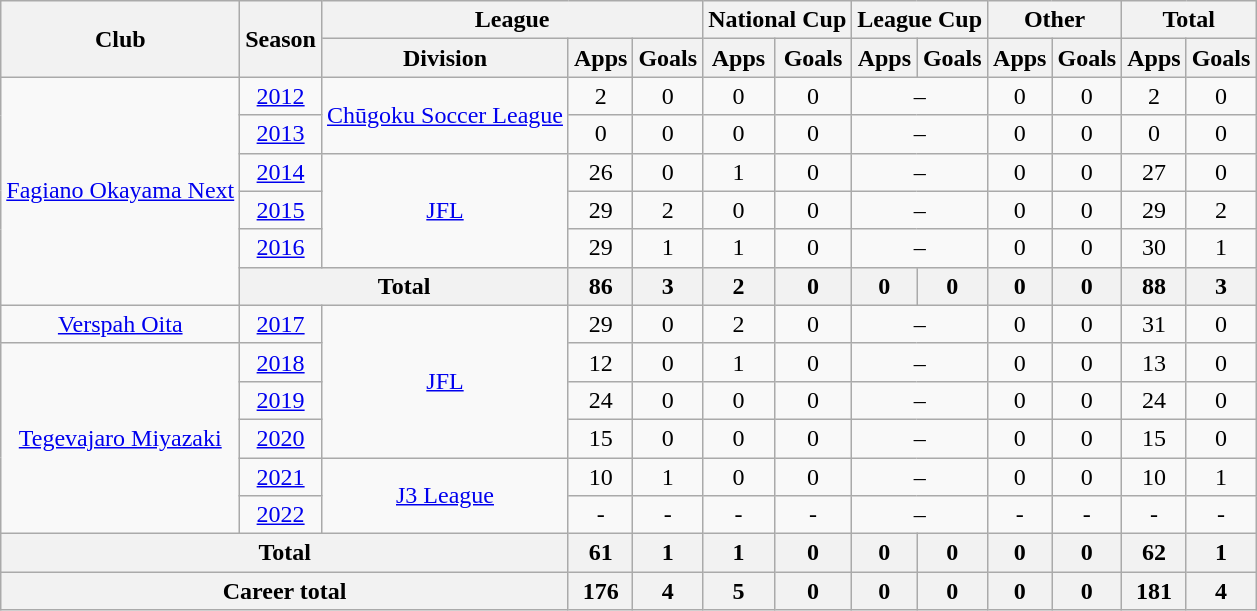<table class="wikitable" style="text-align: center">
<tr>
<th rowspan="2">Club</th>
<th rowspan="2">Season</th>
<th colspan="3">League</th>
<th colspan="2">National Cup</th>
<th colspan="2">League Cup</th>
<th colspan="2">Other</th>
<th colspan="2">Total</th>
</tr>
<tr>
<th>Division</th>
<th>Apps</th>
<th>Goals</th>
<th>Apps</th>
<th>Goals</th>
<th>Apps</th>
<th>Goals</th>
<th>Apps</th>
<th>Goals</th>
<th>Apps</th>
<th>Goals</th>
</tr>
<tr>
<td rowspan="6"><a href='#'>Fagiano Okayama Next</a></td>
<td><a href='#'>2012</a></td>
<td rowspan="2"><a href='#'>Chūgoku Soccer League</a></td>
<td>2</td>
<td>0</td>
<td>0</td>
<td>0</td>
<td colspan="2">–</td>
<td>0</td>
<td>0</td>
<td>2</td>
<td>0</td>
</tr>
<tr>
<td><a href='#'>2013</a></td>
<td>0</td>
<td>0</td>
<td>0</td>
<td>0</td>
<td colspan="2">–</td>
<td>0</td>
<td>0</td>
<td>0</td>
<td>0</td>
</tr>
<tr>
<td><a href='#'>2014</a></td>
<td rowspan="3"><a href='#'>JFL</a></td>
<td>26</td>
<td>0</td>
<td>1</td>
<td>0</td>
<td colspan="2">–</td>
<td>0</td>
<td>0</td>
<td>27</td>
<td>0</td>
</tr>
<tr>
<td><a href='#'>2015</a></td>
<td>29</td>
<td>2</td>
<td>0</td>
<td>0</td>
<td colspan="2">–</td>
<td>0</td>
<td>0</td>
<td>29</td>
<td>2</td>
</tr>
<tr>
<td><a href='#'>2016</a></td>
<td>29</td>
<td>1</td>
<td>1</td>
<td>0</td>
<td colspan="2">–</td>
<td>0</td>
<td>0</td>
<td>30</td>
<td>1</td>
</tr>
<tr>
<th colspan=2>Total</th>
<th>86</th>
<th>3</th>
<th>2</th>
<th>0</th>
<th>0</th>
<th>0</th>
<th>0</th>
<th>0</th>
<th>88</th>
<th>3</th>
</tr>
<tr>
<td><a href='#'>Verspah Oita</a></td>
<td><a href='#'>2017</a></td>
<td rowspan="4"><a href='#'>JFL</a></td>
<td>29</td>
<td>0</td>
<td>2</td>
<td>0</td>
<td colspan="2">–</td>
<td>0</td>
<td>0</td>
<td>31</td>
<td>0</td>
</tr>
<tr>
<td rowspan="5"><a href='#'>Tegevajaro Miyazaki</a></td>
<td><a href='#'>2018</a></td>
<td>12</td>
<td>0</td>
<td>1</td>
<td>0</td>
<td colspan="2">–</td>
<td>0</td>
<td>0</td>
<td>13</td>
<td>0</td>
</tr>
<tr>
<td><a href='#'>2019</a></td>
<td>24</td>
<td>0</td>
<td>0</td>
<td>0</td>
<td colspan="2">–</td>
<td>0</td>
<td>0</td>
<td>24</td>
<td>0</td>
</tr>
<tr>
<td><a href='#'>2020</a></td>
<td>15</td>
<td>0</td>
<td>0</td>
<td>0</td>
<td colspan="2">–</td>
<td>0</td>
<td>0</td>
<td>15</td>
<td>0</td>
</tr>
<tr>
<td><a href='#'>2021</a></td>
<td rowspan="2"><a href='#'>J3 League</a></td>
<td>10</td>
<td>1</td>
<td>0</td>
<td>0</td>
<td colspan="2">–</td>
<td>0</td>
<td>0</td>
<td>10</td>
<td>1</td>
</tr>
<tr>
<td><a href='#'>2022</a></td>
<td>-</td>
<td>-</td>
<td>-</td>
<td>-</td>
<td colspan="2">–</td>
<td>-</td>
<td>-</td>
<td>-</td>
<td>-</td>
</tr>
<tr>
<th colspan=3>Total</th>
<th>61</th>
<th>1</th>
<th>1</th>
<th>0</th>
<th>0</th>
<th>0</th>
<th>0</th>
<th>0</th>
<th>62</th>
<th>1</th>
</tr>
<tr>
<th colspan=3>Career total</th>
<th>176</th>
<th>4</th>
<th>5</th>
<th>0</th>
<th>0</th>
<th>0</th>
<th>0</th>
<th>0</th>
<th>181</th>
<th>4</th>
</tr>
</table>
